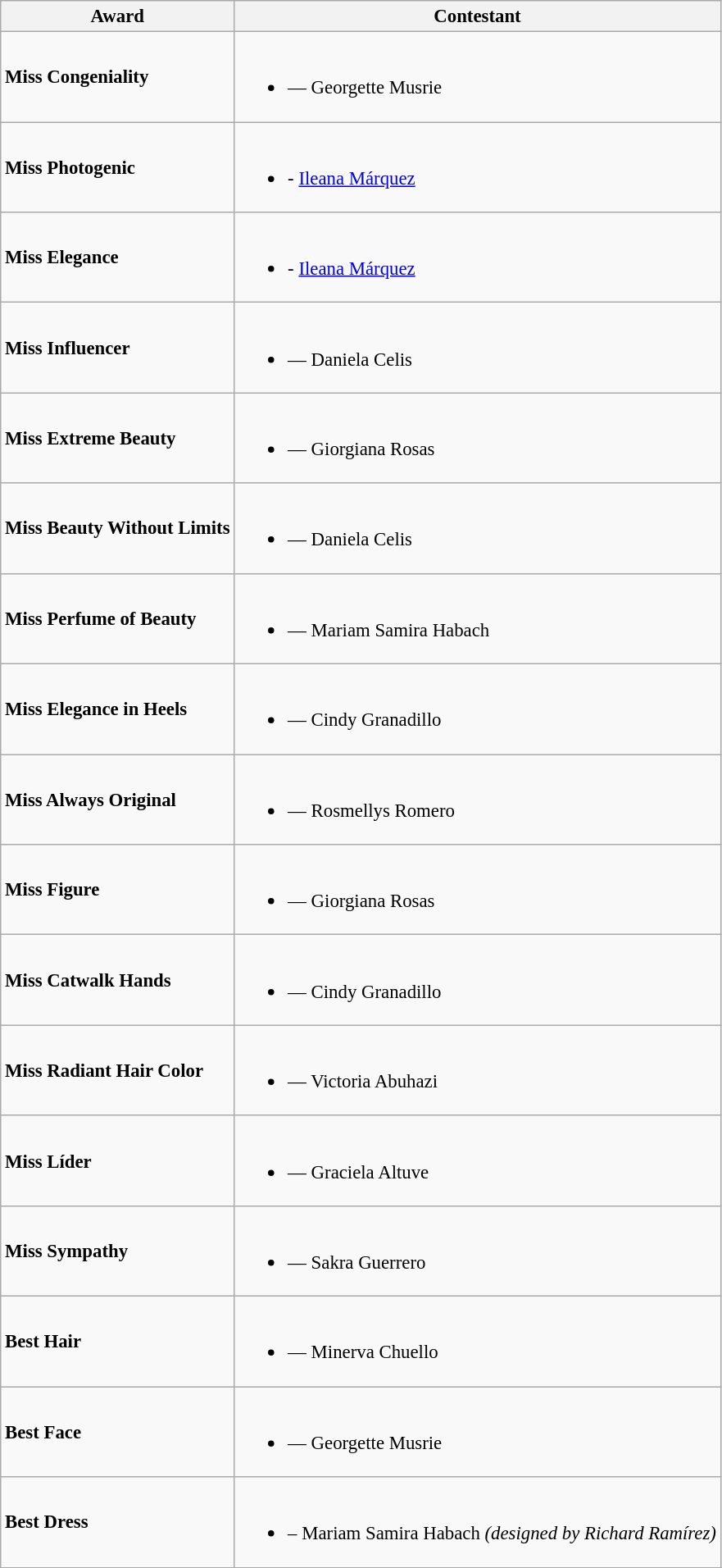<table class="wikitable unsortable" style="font-size:95%;">
<tr>
<th>Award</th>
<th>Contestant</th>
</tr>
<tr>
<td><strong>Miss Congeniality</strong></td>
<td><br><ul><li> — Georgette Musrie</li></ul></td>
</tr>
<tr>
<td><strong>Miss Photogenic</strong></td>
<td><br><ul><li> - <a href='#'>Ileana Márquez</a></li></ul></td>
</tr>
<tr>
<td><strong>Miss Elegance</strong></td>
<td><br><ul><li> - <a href='#'>Ileana Márquez</a></li></ul></td>
</tr>
<tr>
<td><strong>Miss Influencer</strong></td>
<td><br><ul><li> — Daniela Celis</li></ul></td>
</tr>
<tr>
<td><strong>Miss Extreme Beauty</strong></td>
<td><br><ul><li> — Giorgiana Rosas</li></ul></td>
</tr>
<tr>
<td><strong>Miss Beauty Without Limits</strong></td>
<td><br><ul><li> — Daniela Celis</li></ul></td>
</tr>
<tr>
<td><strong>Miss Perfume of Beauty</strong></td>
<td><br><ul><li> — Mariam Samira Habach</li></ul></td>
</tr>
<tr>
<td><strong>Miss Elegance in Heels</strong></td>
<td><br><ul><li> — Cindy Granadillo</li></ul></td>
</tr>
<tr>
<td><strong>Miss Always Original</strong></td>
<td><br><ul><li> — Rosmellys Romero</li></ul></td>
</tr>
<tr>
<td><strong>Miss Figure</strong></td>
<td><br><ul><li> — Giorgiana Rosas</li></ul></td>
</tr>
<tr>
<td><strong>Miss Catwalk Hands</strong></td>
<td><br><ul><li> — Cindy Granadillo</li></ul></td>
</tr>
<tr>
<td><strong>Miss Radiant Hair Color</strong></td>
<td><br><ul><li> — Victoria Abuhazi</li></ul></td>
</tr>
<tr>
<td><strong>Miss Líder</strong></td>
<td><br><ul><li> — Graciela Altuve</li></ul></td>
</tr>
<tr>
<td><strong>Miss Sympathy</strong></td>
<td><br><ul><li> — Sakra Guerrero</li></ul></td>
</tr>
<tr>
<td><strong>Best Hair</strong></td>
<td><br><ul><li> — Minerva Chuello</li></ul></td>
</tr>
<tr>
<td><strong>Best Face</strong></td>
<td><br><ul><li> — Georgette Musrie</li></ul></td>
</tr>
<tr>
<td><strong>Best Dress</strong></td>
<td><br><ul><li> – Mariam Samira Habach <em>(designed by Richard Ramírez)</em></li></ul></td>
</tr>
<tr>
</tr>
</table>
